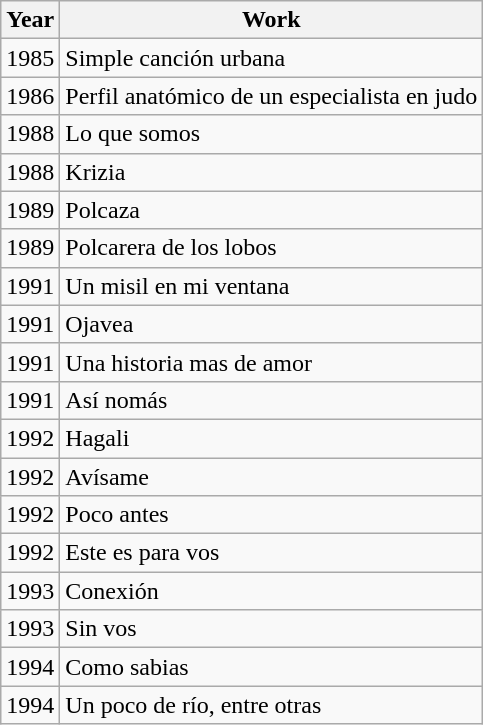<table class="wikitable">
<tr>
<th>Year</th>
<th>Work</th>
</tr>
<tr -------->
<td>1985</td>
<td>Simple canción urbana</td>
</tr>
<tr -------->
<td>1986</td>
<td>Perfil anatómico de un especialista en judo</td>
</tr>
<tr ------>
<td>1988</td>
<td>Lo que somos</td>
</tr>
<tr -------->
<td>1988</td>
<td>Krizia</td>
</tr>
<tr -------->
<td>1989</td>
<td>Polcaza</td>
</tr>
<tr -------->
<td>1989</td>
<td>Polcarera de los lobos</td>
</tr>
<tr -------->
<td>1991</td>
<td>Un misil en mi ventana</td>
</tr>
<tr -------->
<td>1991</td>
<td>Ojavea</td>
</tr>
<tr -------->
<td>1991</td>
<td>Una historia mas de amor</td>
</tr>
<tr -------->
<td>1991</td>
<td>Así nomás</td>
</tr>
<tr -------->
<td>1992</td>
<td>Hagali</td>
</tr>
<tr -------->
<td>1992</td>
<td>Avísame</td>
</tr>
<tr -------->
<td>1992</td>
<td>Poco antes</td>
</tr>
<tr -------->
<td>1992</td>
<td>Este es para vos</td>
</tr>
<tr -------->
<td>1993</td>
<td>Conexión</td>
</tr>
<tr -------->
<td>1993</td>
<td>Sin vos</td>
</tr>
<tr -------->
<td>1994</td>
<td>Como sabias</td>
</tr>
<tr -------->
<td>1994</td>
<td>Un poco de río, entre otras</td>
</tr>
</table>
